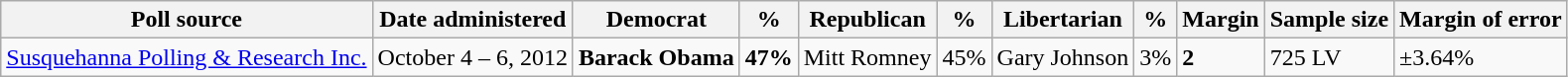<table class="wikitable">
<tr>
<th>Poll source</th>
<th>Date administered</th>
<th>Democrat</th>
<th>%</th>
<th>Republican</th>
<th>%</th>
<th>Libertarian</th>
<th>%</th>
<th>Margin</th>
<th>Sample size</th>
<th>Margin of error</th>
</tr>
<tr>
<td><a href='#'>Susquehanna Polling & Research Inc.</a></td>
<td>October 4 – 6, 2012</td>
<td><strong>Barack Obama</strong></td>
<td><strong>47%</strong></td>
<td>Mitt Romney</td>
<td>45%</td>
<td>Gary Johnson</td>
<td>3%</td>
<td><strong>2</strong></td>
<td>725 LV</td>
<td>±3.64%</td>
</tr>
</table>
